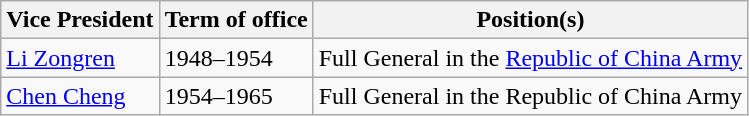<table class=wikitable>
<tr>
<th>Vice President</th>
<th>Term of office</th>
<th>Position(s)</th>
</tr>
<tr>
<td><a href='#'>Li Zongren</a></td>
<td>1948–1954</td>
<td>Full General in the <a href='#'>Republic of China Army</a></td>
</tr>
<tr>
<td><a href='#'>Chen Cheng</a></td>
<td>1954–1965</td>
<td>Full General in the Republic of China Army</td>
</tr>
</table>
